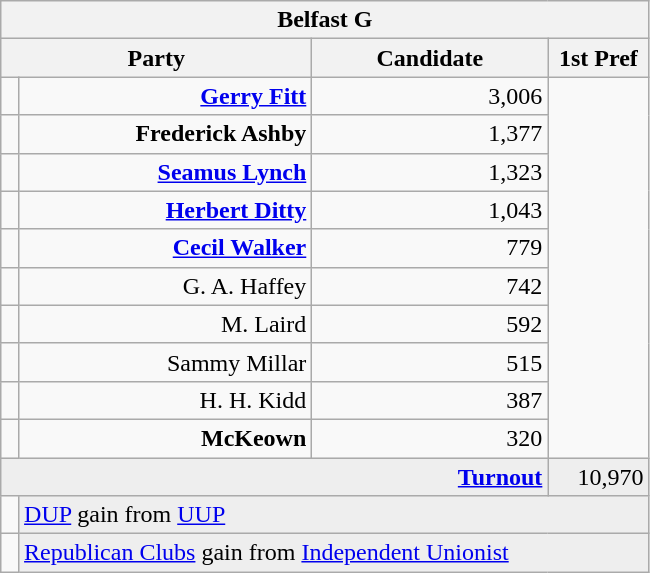<table class="wikitable">
<tr>
<th colspan="4" align="center">Belfast G</th>
</tr>
<tr>
<th colspan="2" align="center" width=200>Party</th>
<th width=150>Candidate</th>
<th width=60>1st Pref</th>
</tr>
<tr>
<td></td>
<td align="right"><strong><a href='#'>Gerry Fitt</a></strong></td>
<td align="right">3,006</td>
</tr>
<tr>
<td></td>
<td align="right"><strong>Frederick Ashby</strong></td>
<td align="right">1,377</td>
</tr>
<tr>
<td></td>
<td align="right"><strong><a href='#'>Seamus Lynch</a></strong></td>
<td align="right">1,323</td>
</tr>
<tr>
<td></td>
<td align="right"><strong><a href='#'>Herbert Ditty</a></strong></td>
<td align="right">1,043</td>
</tr>
<tr>
<td></td>
<td align="right"><strong><a href='#'>Cecil Walker</a></strong></td>
<td align="right">779</td>
</tr>
<tr>
<td></td>
<td align="right">G. A. Haffey</td>
<td align="right">742</td>
</tr>
<tr>
<td></td>
<td align="right">M. Laird</td>
<td align="right">592</td>
</tr>
<tr>
<td></td>
<td align="right">Sammy Millar</td>
<td align="right">515</td>
</tr>
<tr>
<td></td>
<td align="right">H. H. Kidd</td>
<td align="right">387</td>
</tr>
<tr>
<td></td>
<td align="right"><strong>McKeown</strong></td>
<td align="right">320</td>
</tr>
<tr bgcolor="EEEEEE">
<td colspan=3 align="right"><strong><a href='#'>Turnout</a></strong></td>
<td align="right">10,970</td>
</tr>
<tr>
<td bgcolor=></td>
<td colspan=3 bgcolor="EEEEEE"><a href='#'>DUP</a> gain from <a href='#'>UUP</a></td>
</tr>
<tr>
<td bgcolor=></td>
<td colspan=3 bgcolor="EEEEEE"><a href='#'>Republican Clubs</a> gain from <a href='#'>Independent Unionist</a></td>
</tr>
</table>
